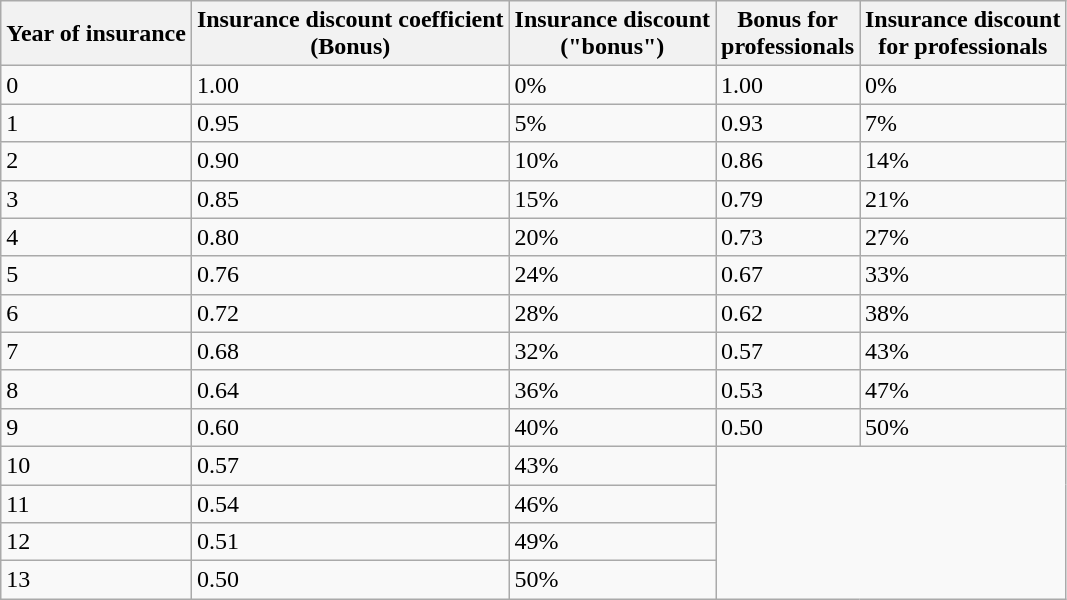<table class="wikitable">
<tr>
<th>Year of insurance</th>
<th>Insurance discount coefficient <br> (Bonus)</th>
<th>Insurance discount <br> ("bonus")</th>
<th>Bonus for <br> professionals</th>
<th>Insurance discount <br> for professionals</th>
</tr>
<tr>
<td>0</td>
<td>1.00</td>
<td>0%</td>
<td>1.00</td>
<td>0%</td>
</tr>
<tr>
<td>1</td>
<td>0.95</td>
<td>5%</td>
<td>0.93</td>
<td>7%</td>
</tr>
<tr>
<td>2</td>
<td>0.90</td>
<td>10%</td>
<td>0.86</td>
<td>14%</td>
</tr>
<tr>
<td>3</td>
<td>0.85</td>
<td>15%</td>
<td>0.79</td>
<td>21%</td>
</tr>
<tr>
<td>4</td>
<td>0.80</td>
<td>20%</td>
<td>0.73</td>
<td>27%</td>
</tr>
<tr>
<td>5</td>
<td>0.76</td>
<td>24%</td>
<td>0.67</td>
<td>33%</td>
</tr>
<tr>
<td>6</td>
<td>0.72</td>
<td>28%</td>
<td>0.62</td>
<td>38%</td>
</tr>
<tr>
<td>7</td>
<td>0.68</td>
<td>32%</td>
<td>0.57</td>
<td>43%</td>
</tr>
<tr>
<td>8</td>
<td>0.64</td>
<td>36%</td>
<td>0.53</td>
<td>47%</td>
</tr>
<tr>
<td>9</td>
<td>0.60</td>
<td>40%</td>
<td>0.50</td>
<td>50%</td>
</tr>
<tr>
<td>10</td>
<td>0.57</td>
<td>43%</td>
</tr>
<tr>
<td>11</td>
<td>0.54</td>
<td>46%</td>
</tr>
<tr>
<td>12</td>
<td>0.51</td>
<td>49%</td>
</tr>
<tr>
<td>13</td>
<td>0.50</td>
<td>50%</td>
</tr>
</table>
